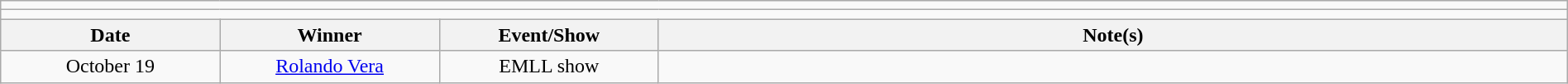<table class="wikitable" style="text-align:center; width:100%;">
<tr>
<td colspan="5"></td>
</tr>
<tr>
<td colspan="5"><strong></strong></td>
</tr>
<tr>
<th width=14%>Date</th>
<th width=14%>Winner</th>
<th width=14%>Event/Show</th>
<th width=58%>Note(s)</th>
</tr>
<tr>
<td>October 19</td>
<td><a href='#'>Rolando Vera</a></td>
<td>EMLL show</td>
<td align=left></td>
</tr>
</table>
